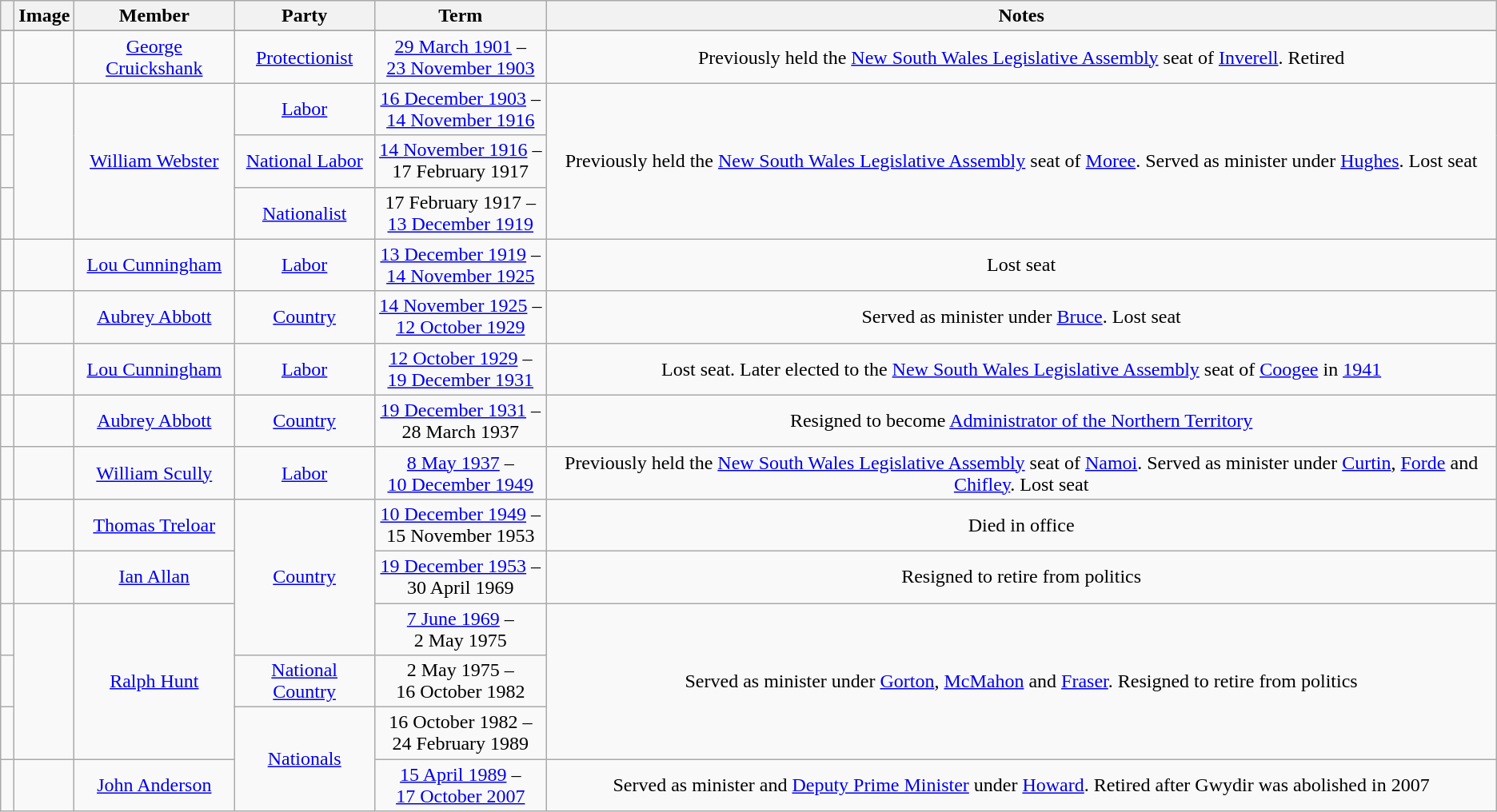<table class=wikitable style="text-align:center">
<tr>
<th></th>
<th>Image</th>
<th>Member</th>
<th>Party</th>
<th>Term</th>
<th>Notes</th>
</tr>
<tr>
</tr>
<tr>
<td> </td>
<td></td>
<td><a href='#'>George Cruickshank</a><br></td>
<td><a href='#'>Protectionist</a></td>
<td nowrap><a href='#'>29 March 1901</a> –<br><a href='#'>23 November 1903</a></td>
<td>Previously held the <a href='#'>New South Wales Legislative Assembly</a> seat of <a href='#'>Inverell</a>. Retired</td>
</tr>
<tr>
<td> </td>
<td rowspan=3></td>
<td rowspan=3><a href='#'>William Webster</a><br></td>
<td><a href='#'>Labor</a></td>
<td nowrap><a href='#'>16 December 1903</a> –<br><a href='#'>14 November 1916</a></td>
<td rowspan=3>Previously held the <a href='#'>New South Wales Legislative Assembly</a> seat of <a href='#'>Moree</a>. Served as minister under <a href='#'>Hughes</a>. Lost seat</td>
</tr>
<tr>
<td> </td>
<td nowrap><a href='#'>National Labor</a></td>
<td nowrap><a href='#'>14 November 1916</a> –<br>17 February 1917</td>
</tr>
<tr>
<td> </td>
<td nowrap><a href='#'>Nationalist</a></td>
<td nowrap>17 February 1917 –<br><a href='#'>13 December 1919</a></td>
</tr>
<tr>
<td> </td>
<td></td>
<td><a href='#'>Lou Cunningham</a><br></td>
<td><a href='#'>Labor</a></td>
<td nowrap><a href='#'>13 December 1919</a> –<br><a href='#'>14 November 1925</a></td>
<td>Lost seat</td>
</tr>
<tr>
<td> </td>
<td></td>
<td><a href='#'>Aubrey Abbott</a><br></td>
<td><a href='#'>Country</a></td>
<td nowrap><a href='#'>14 November 1925</a> –<br><a href='#'>12 October 1929</a></td>
<td>Served as minister under <a href='#'>Bruce</a>. Lost seat</td>
</tr>
<tr>
<td> </td>
<td></td>
<td><a href='#'>Lou Cunningham</a><br></td>
<td><a href='#'>Labor</a></td>
<td nowrap><a href='#'>12 October 1929</a> –<br><a href='#'>19 December 1931</a></td>
<td>Lost seat. Later elected to the <a href='#'>New South Wales Legislative Assembly</a> seat of <a href='#'>Coogee</a> in <a href='#'>1941</a></td>
</tr>
<tr>
<td> </td>
<td></td>
<td><a href='#'>Aubrey Abbott</a><br></td>
<td><a href='#'>Country</a></td>
<td nowrap><a href='#'>19 December 1931</a> –<br>28 March 1937</td>
<td>Resigned to become <a href='#'>Administrator of the Northern Territory</a></td>
</tr>
<tr>
<td> </td>
<td></td>
<td><a href='#'>William Scully</a><br></td>
<td><a href='#'>Labor</a></td>
<td nowrap><a href='#'>8 May 1937</a> –<br><a href='#'>10 December 1949</a></td>
<td>Previously held the <a href='#'>New South Wales Legislative Assembly</a> seat of <a href='#'>Namoi</a>. Served as minister under <a href='#'>Curtin</a>, <a href='#'>Forde</a> and <a href='#'>Chifley</a>. Lost seat</td>
</tr>
<tr>
<td> </td>
<td></td>
<td><a href='#'>Thomas Treloar</a><br></td>
<td rowspan="3"><a href='#'>Country</a></td>
<td nowrap><a href='#'>10 December 1949</a> –<br>15 November 1953</td>
<td>Died in office</td>
</tr>
<tr>
<td> </td>
<td></td>
<td><a href='#'>Ian Allan</a><br></td>
<td nowrap><a href='#'>19 December 1953</a> –<br>30 April 1969</td>
<td>Resigned to retire from politics</td>
</tr>
<tr>
<td> </td>
<td rowspan=3></td>
<td rowspan=3><a href='#'>Ralph Hunt</a><br></td>
<td nowrap><a href='#'>7 June 1969</a> –<br>2 May 1975</td>
<td rowspan=3>Served as minister under <a href='#'>Gorton</a>, <a href='#'>McMahon</a> and <a href='#'>Fraser</a>. Resigned to retire from politics</td>
</tr>
<tr>
<td> </td>
<td><a href='#'>National Country</a></td>
<td nowrap>2 May 1975 –<br>16 October 1982</td>
</tr>
<tr>
<td> </td>
<td rowspan="2"><a href='#'>Nationals</a></td>
<td nowrap>16 October 1982 –<br>24 February 1989</td>
</tr>
<tr>
<td> </td>
<td></td>
<td><a href='#'>John Anderson</a><br></td>
<td nowrap><a href='#'>15 April 1989</a> –<br><a href='#'>17 October 2007</a></td>
<td>Served as minister and <a href='#'>Deputy Prime Minister</a> under <a href='#'>Howard</a>. Retired after Gwydir was abolished in 2007</td>
</tr>
</table>
